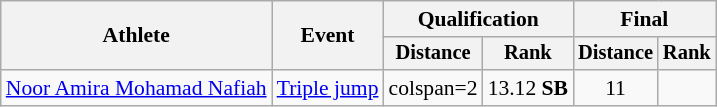<table class="wikitable" style="font-size:90%">
<tr>
<th rowspan=2>Athlete</th>
<th rowspan=2>Event</th>
<th colspan=2>Qualification</th>
<th colspan=2>Final</th>
</tr>
<tr style="font-size:95%">
<th>Distance</th>
<th>Rank</th>
<th>Distance</th>
<th>Rank</th>
</tr>
<tr align=center>
<td align=left><a href='#'>Noor Amira Mohamad Nafiah</a></td>
<td align=left><a href='#'>Triple jump</a></td>
<td>colspan=2 </td>
<td>13.12 <strong>SB</strong></td>
<td>11</td>
</tr>
</table>
